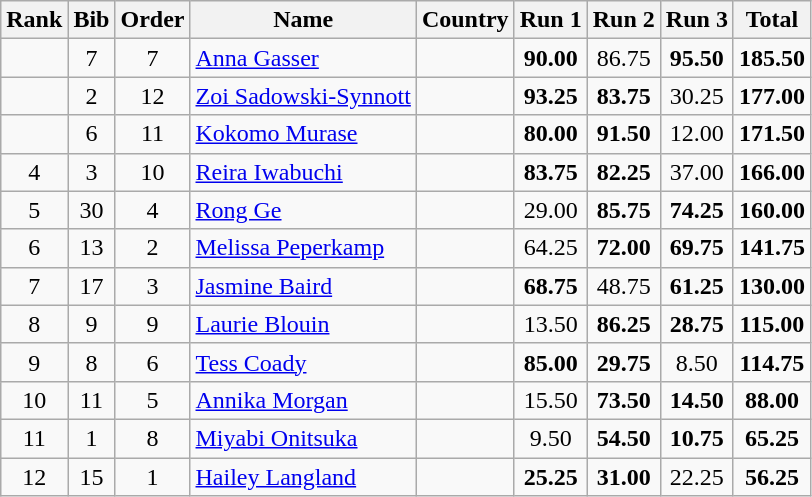<table class="wikitable sortable" style="text-align:center">
<tr>
<th>Rank</th>
<th>Bib</th>
<th>Order</th>
<th>Name</th>
<th>Country</th>
<th>Run 1</th>
<th>Run 2</th>
<th>Run 3</th>
<th>Total</th>
</tr>
<tr>
<td></td>
<td>7</td>
<td>7</td>
<td align=left><a href='#'>Anna Gasser</a></td>
<td align=left></td>
<td><strong>90.00</strong></td>
<td>86.75</td>
<td><strong>95.50</strong></td>
<td><strong>185.50</strong></td>
</tr>
<tr>
<td></td>
<td>2</td>
<td>12</td>
<td align=left><a href='#'>Zoi Sadowski-Synnott</a></td>
<td align=left></td>
<td><strong>93.25</strong></td>
<td><strong>83.75</strong></td>
<td>30.25</td>
<td><strong>177.00</strong></td>
</tr>
<tr>
<td></td>
<td>6</td>
<td>11</td>
<td align=left><a href='#'>Kokomo Murase</a></td>
<td align=left></td>
<td><strong>80.00</strong></td>
<td><strong>91.50</strong></td>
<td>12.00</td>
<td><strong>171.50</strong></td>
</tr>
<tr>
<td>4</td>
<td>3</td>
<td>10</td>
<td align=left><a href='#'>Reira Iwabuchi</a></td>
<td align=left></td>
<td><strong>83.75</strong></td>
<td><strong>82.25</strong></td>
<td>37.00</td>
<td><strong>166.00</strong></td>
</tr>
<tr>
<td>5</td>
<td>30</td>
<td>4</td>
<td align=left><a href='#'>Rong Ge</a></td>
<td align=left></td>
<td>29.00</td>
<td><strong>85.75</strong></td>
<td><strong>74.25</strong></td>
<td><strong>160.00</strong></td>
</tr>
<tr>
<td>6</td>
<td>13</td>
<td>2</td>
<td align=left><a href='#'>Melissa Peperkamp</a></td>
<td align=left></td>
<td>64.25</td>
<td><strong>72.00</strong></td>
<td><strong>69.75</strong></td>
<td><strong>141.75</strong></td>
</tr>
<tr>
<td>7</td>
<td>17</td>
<td>3</td>
<td align=left><a href='#'>Jasmine Baird</a></td>
<td align=left></td>
<td><strong>68.75</strong></td>
<td>48.75</td>
<td><strong>61.25</strong></td>
<td><strong>130.00</strong></td>
</tr>
<tr>
<td>8</td>
<td>9</td>
<td>9</td>
<td align=left><a href='#'>Laurie Blouin</a></td>
<td align=left></td>
<td>13.50</td>
<td><strong>86.25</strong></td>
<td><strong>28.75</strong></td>
<td><strong>115.00</strong></td>
</tr>
<tr>
<td>9</td>
<td>8</td>
<td>6</td>
<td align=left><a href='#'>Tess Coady</a></td>
<td align=left></td>
<td><strong>85.00</strong></td>
<td><strong>29.75</strong></td>
<td>8.50</td>
<td><strong>114.75</strong></td>
</tr>
<tr>
<td>10</td>
<td>11</td>
<td>5</td>
<td align=left><a href='#'>Annika Morgan</a></td>
<td align=left></td>
<td>15.50</td>
<td><strong>73.50</strong></td>
<td><strong>14.50</strong></td>
<td><strong>88.00</strong></td>
</tr>
<tr>
<td>11</td>
<td>1</td>
<td>8</td>
<td align=left><a href='#'>Miyabi Onitsuka</a></td>
<td align=left></td>
<td>9.50</td>
<td><strong>54.50</strong></td>
<td><strong>10.75</strong></td>
<td><strong>65.25</strong></td>
</tr>
<tr>
<td>12</td>
<td>15</td>
<td>1</td>
<td align=left><a href='#'>Hailey Langland</a></td>
<td align=left></td>
<td><strong>25.25</strong></td>
<td><strong>31.00</strong></td>
<td>22.25</td>
<td><strong>56.25</strong></td>
</tr>
</table>
